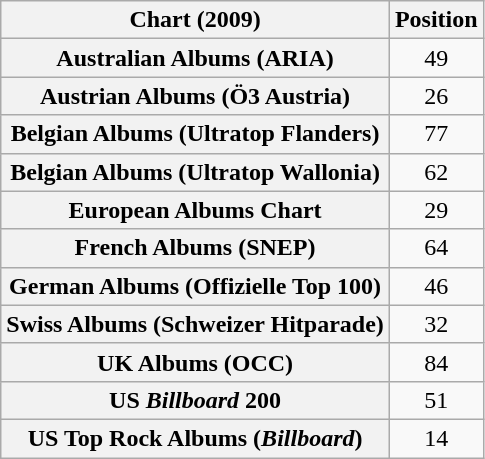<table class="wikitable sortable plainrowheaders" style="text-align:center;">
<tr>
<th scope="col">Chart (2009)</th>
<th scope="col">Position</th>
</tr>
<tr>
<th scope="row">Australian Albums (ARIA)</th>
<td>49</td>
</tr>
<tr>
<th scope="row">Austrian Albums (Ö3 Austria)</th>
<td>26</td>
</tr>
<tr>
<th scope="row">Belgian Albums (Ultratop Flanders)</th>
<td>77</td>
</tr>
<tr>
<th scope="row">Belgian Albums (Ultratop Wallonia)</th>
<td>62</td>
</tr>
<tr>
<th scope="row">European Albums Chart</th>
<td>29</td>
</tr>
<tr>
<th scope="row">French Albums (SNEP)</th>
<td>64</td>
</tr>
<tr>
<th scope="row">German Albums (Offizielle Top 100)</th>
<td>46</td>
</tr>
<tr>
<th scope="row">Swiss Albums (Schweizer Hitparade)</th>
<td>32</td>
</tr>
<tr>
<th scope="row">UK Albums (OCC)</th>
<td>84</td>
</tr>
<tr>
<th scope="row">US <em>Billboard</em> 200</th>
<td>51</td>
</tr>
<tr>
<th scope="row">US Top Rock Albums (<em>Billboard</em>)</th>
<td>14</td>
</tr>
</table>
